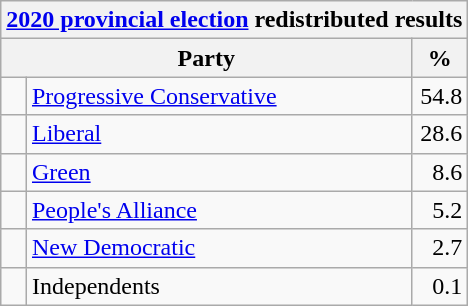<table class="wikitable">
<tr>
<th colspan="4"><a href='#'>2020 provincial election</a> redistributed results</th>
</tr>
<tr>
<th bgcolor="#DDDDFF" width="130px" colspan="2">Party</th>
<th bgcolor="#DDDDFF" width="30px">%</th>
</tr>
<tr>
<td> </td>
<td><a href='#'>Progressive Conservative</a></td>
<td align=right>54.8</td>
</tr>
<tr>
<td> </td>
<td><a href='#'>Liberal</a></td>
<td align=right>28.6</td>
</tr>
<tr>
<td> </td>
<td><a href='#'>Green</a></td>
<td align=right>8.6</td>
</tr>
<tr>
<td> </td>
<td><a href='#'>People's Alliance</a></td>
<td align=right>5.2</td>
</tr>
<tr>
<td> </td>
<td><a href='#'>New Democratic</a></td>
<td align=right>2.7</td>
</tr>
<tr>
<td> </td>
<td>Independents</td>
<td align=right>0.1</td>
</tr>
</table>
